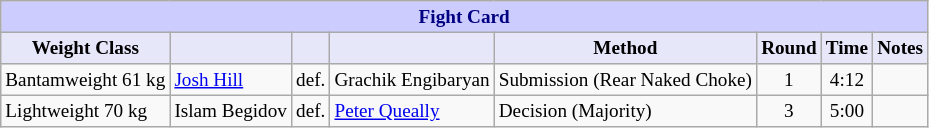<table class="wikitable" style="font-size: 80%;">
<tr>
<th colspan="8" style="background-color: #ccf; color: #000080; text-align: center;"><strong>Fight Card</strong></th>
</tr>
<tr>
<th colspan="1" style="background-color: #E6E8FA; color: #000000; text-align: center;">Weight Class</th>
<th colspan="1" style="background-color: #E6E8FA; color: #000000; text-align: center;"></th>
<th colspan="1" style="background-color: #E6E8FA; color: #000000; text-align: center;"></th>
<th colspan="1" style="background-color: #E6E8FA; color: #000000; text-align: center;"></th>
<th colspan="1" style="background-color: #E6E8FA; color: #000000; text-align: center;">Method</th>
<th colspan="1" style="background-color: #E6E8FA; color: #000000; text-align: center;">Round</th>
<th colspan="1" style="background-color: #E6E8FA; color: #000000; text-align: center;">Time</th>
<th colspan="1" style="background-color: #E6E8FA; color: #000000; text-align: center;">Notes</th>
</tr>
<tr>
<td>Bantamweight 61 kg</td>
<td> <a href='#'>Josh Hill</a></td>
<td>def.</td>
<td> Grachik Engibaryan</td>
<td>Submission (Rear Naked Choke)</td>
<td align=center>1</td>
<td align=center>4:12</td>
<td></td>
</tr>
<tr>
<td>Lightweight 70 kg</td>
<td> Islam Begidov</td>
<td>def.</td>
<td> <a href='#'>Peter Queally</a></td>
<td>Decision (Majority)</td>
<td align=center>3</td>
<td align=center>5:00</td>
<td></td>
</tr>
</table>
